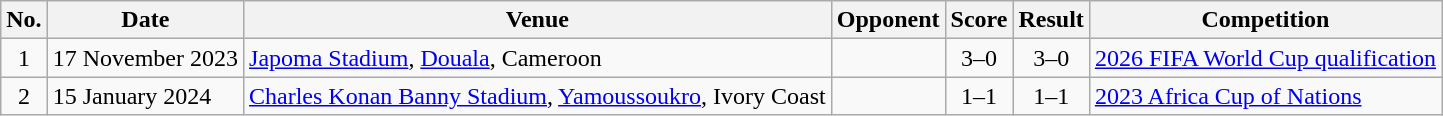<table class="wikitable sortable">
<tr>
<th scope="col">No.</th>
<th scope="col">Date</th>
<th scope="col">Venue</th>
<th scope="col">Opponent</th>
<th scope="col">Score</th>
<th scope="col">Result</th>
<th scope="col">Competition</th>
</tr>
<tr>
<td align="center">1</td>
<td>17 November 2023</td>
<td><a href='#'>Japoma Stadium</a>, <a href='#'>Douala</a>, Cameroon</td>
<td></td>
<td align="center">3–0</td>
<td align="center">3–0</td>
<td><a href='#'>2026 FIFA World Cup qualification</a></td>
</tr>
<tr>
<td align="center">2</td>
<td>15 January 2024</td>
<td><a href='#'>Charles Konan Banny Stadium</a>, <a href='#'>Yamoussoukro</a>, Ivory Coast</td>
<td></td>
<td align="center">1–1</td>
<td align="center">1–1</td>
<td><a href='#'>2023 Africa Cup of Nations</a></td>
</tr>
</table>
